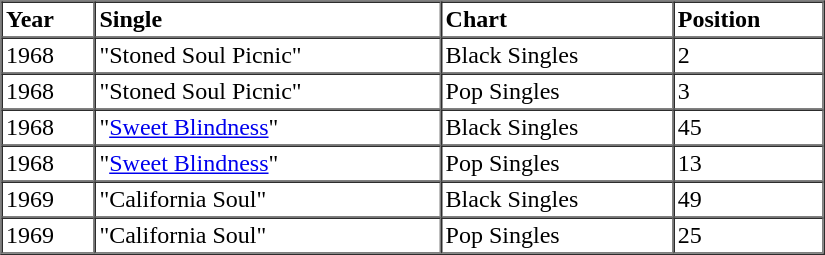<table border=1 cellspacing=0 cellpadding=2 width="550px">
<tr>
<th align="left">Year</th>
<th align="left">Single</th>
<th align="left">Chart</th>
<th align="left">Position</th>
</tr>
<tr>
<td align="left">1968</td>
<td align="left">"Stoned Soul Picnic"</td>
<td align="left">Black Singles</td>
<td align="left">2</td>
</tr>
<tr>
<td align="left">1968</td>
<td align="left">"Stoned Soul Picnic"</td>
<td align="left">Pop Singles</td>
<td align="left">3</td>
</tr>
<tr>
<td align="left">1968</td>
<td align="left">"<a href='#'>Sweet Blindness</a>"</td>
<td align="left">Black Singles</td>
<td align="left">45</td>
</tr>
<tr>
<td align="left">1968</td>
<td align="left">"<a href='#'>Sweet Blindness</a>"</td>
<td align="left">Pop Singles</td>
<td align="left">13</td>
</tr>
<tr>
<td align="left">1969</td>
<td align="left">"California Soul"</td>
<td align="left">Black Singles</td>
<td align="left">49</td>
</tr>
<tr>
<td align="left">1969</td>
<td align="left">"California Soul"</td>
<td align="left">Pop Singles</td>
<td align="left">25</td>
</tr>
<tr>
</tr>
</table>
